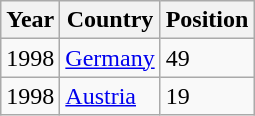<table class="wikitable">
<tr>
<th>Year</th>
<th>Country</th>
<th>Position</th>
</tr>
<tr>
<td>1998</td>
<td><a href='#'>Germany</a></td>
<td>49</td>
</tr>
<tr>
<td>1998</td>
<td><a href='#'>Austria</a></td>
<td>19</td>
</tr>
</table>
